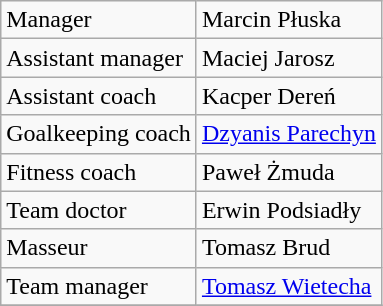<table class="wikitable">
<tr>
<td>Manager</td>
<td> Marcin Płuska</td>
</tr>
<tr>
<td>Assistant manager</td>
<td> Maciej Jarosz</td>
</tr>
<tr>
<td>Assistant coach</td>
<td> Kacper Dereń</td>
</tr>
<tr>
<td>Goalkeeping coach</td>
<td> <a href='#'>Dzyanis Parechyn</a></td>
</tr>
<tr>
<td>Fitness coach</td>
<td> Paweł Żmuda</td>
</tr>
<tr>
<td>Team doctor</td>
<td> Erwin Podsiadły</td>
</tr>
<tr>
<td>Masseur</td>
<td> Tomasz Brud</td>
</tr>
<tr>
<td>Team manager</td>
<td> <a href='#'>Tomasz Wietecha</a></td>
</tr>
<tr>
</tr>
</table>
